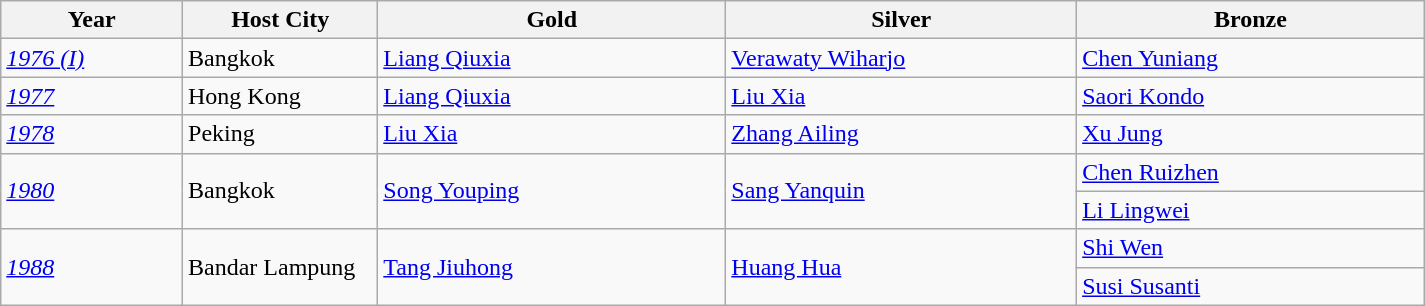<table class="wikitable" style="text-align: left; width: 950px;">
<tr>
<th width="150">Year</th>
<th width="150">Host City</th>
<th width="300">Gold</th>
<th width="300">Silver</th>
<th width="300">Bronze</th>
</tr>
<tr>
<td><a href='#'><em>1976 (I)</em></a></td>
<td>Bangkok</td>
<td> <a href='#'>Liang Qiuxia</a></td>
<td> <a href='#'>Verawaty Wiharjo</a></td>
<td> <a href='#'>Chen Yuniang</a></td>
</tr>
<tr>
<td><a href='#'><em>1977</em></a></td>
<td>Hong Kong</td>
<td> <a href='#'>Liang Qiuxia</a></td>
<td> <a href='#'>Liu Xia</a></td>
<td> <a href='#'>Saori Kondo</a></td>
</tr>
<tr>
<td><a href='#'><em>1978</em></a></td>
<td>Peking</td>
<td> <a href='#'>Liu Xia</a></td>
<td> <a href='#'>Zhang Ailing</a></td>
<td> <a href='#'>Xu Jung</a></td>
</tr>
<tr>
<td rowspan=2><a href='#'><em>1980</em></a></td>
<td rowspan=2>Bangkok</td>
<td rowspan=2> <a href='#'>Song Youping</a></td>
<td rowspan=2> <a href='#'>Sang Yanquin</a></td>
<td> <a href='#'>Chen Ruizhen</a></td>
</tr>
<tr>
<td> <a href='#'>Li Lingwei</a></td>
</tr>
<tr>
<td rowspan=2><a href='#'><em>1988</em></a></td>
<td rowspan=2>Bandar Lampung</td>
<td rowspan=2> <a href='#'>Tang Jiuhong</a></td>
<td rowspan=2> <a href='#'>Huang Hua</a></td>
<td> <a href='#'>Shi Wen</a></td>
</tr>
<tr>
<td> <a href='#'>Susi Susanti</a></td>
</tr>
</table>
